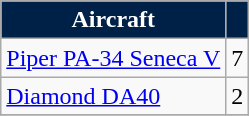<table class= wikitable>
<tr>
<th style="background:#002147;color: white">Aircraft</th>
<th style="background:#002147;color: white"></th>
</tr>
<tr>
<td><a href='#'>Piper PA-34 Seneca V</a></td>
<td>7</td>
</tr>
<tr>
<td><a href='#'>Diamond DA40</a></td>
<td>2</td>
</tr>
<tr>
</tr>
</table>
